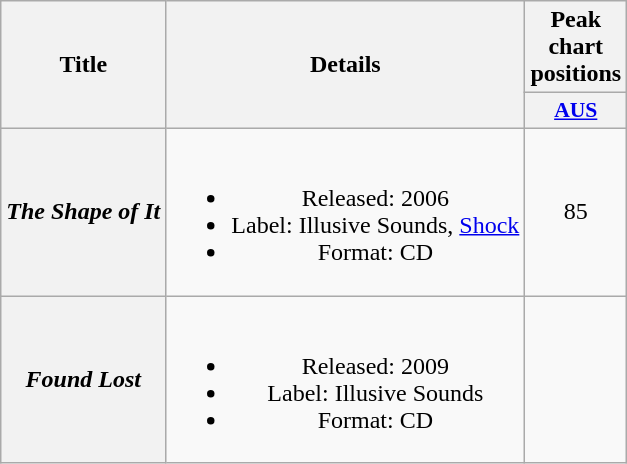<table class="wikitable plainrowheaders" style="text-align:center">
<tr>
<th scope="col" rowspan="2">Title</th>
<th scope="col" rowspan="2">Details</th>
<th scope="col" colspan="1">Peak chart positions</th>
</tr>
<tr>
<th scope="col" style="width:3em;font-size:90%;"><a href='#'>AUS</a><br></th>
</tr>
<tr>
<th scope="row"><em>The Shape of It</em></th>
<td><br><ul><li>Released: 2006</li><li>Label: Illusive Sounds, <a href='#'>Shock</a></li><li>Format: CD</li></ul></td>
<td>85</td>
</tr>
<tr>
<th><em>Found Lost</em></th>
<td><br><ul><li>Released: 2009</li><li>Label: Illusive Sounds</li><li>Format: CD</li></ul></td>
<td></td>
</tr>
</table>
